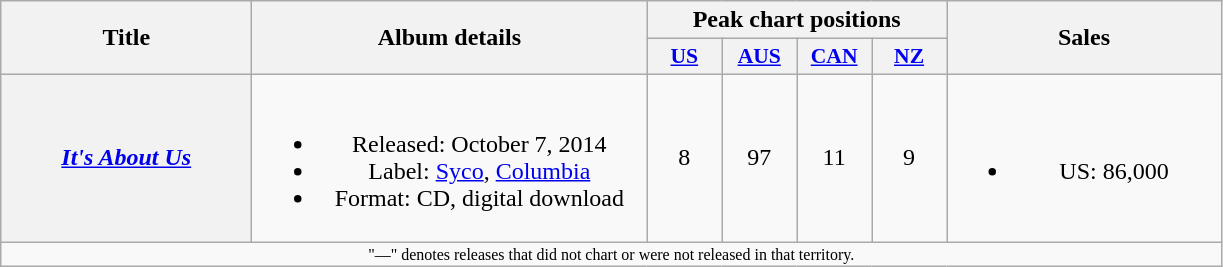<table class="wikitable plainrowheaders" style="text-align:center;">
<tr>
<th scope="col" rowspan="2" style="width:10em;">Title</th>
<th scope="col" rowspan="2" style="width:16em;">Album details</th>
<th scope="col" colspan="4">Peak chart positions</th>
<th scope="col" rowspan="2" style="width:11em;">Sales</th>
</tr>
<tr>
<th scope="col" style="width:3em;font-size:90%;"><a href='#'>US</a><br></th>
<th scope="col" style="width:3em;font-size:90%;"><a href='#'>AUS</a><br></th>
<th scope="col" style="width:3em;font-size:90%;"><a href='#'>CAN</a><br></th>
<th scope="col" style="width:3em;font-size:90%;"><a href='#'>NZ</a><br></th>
</tr>
<tr>
<th scope="row"><em><a href='#'>It's About Us</a></em></th>
<td><br><ul><li>Released: October 7, 2014</li><li>Label: <a href='#'>Syco</a>, <a href='#'>Columbia</a></li><li>Format: CD, digital download</li></ul></td>
<td>8</td>
<td>97</td>
<td>11</td>
<td>9</td>
<td><br><ul><li>US: 86,000</li></ul></td>
</tr>
<tr>
<td colspan="14" style="text-align:center; font-size:8pt;">"—" denotes releases that did not chart or were not released in that territory.</td>
</tr>
</table>
